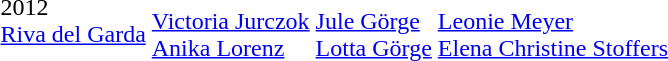<table>
<tr>
<td>2012<br><a href='#'>Riva del Garda</a></td>
<td><br><a href='#'>Victoria Jurczok</a><br><a href='#'>Anika Lorenz</a></td>
<td><br><a href='#'>Jule Görge</a><br><a href='#'>Lotta Görge</a></td>
<td><br><a href='#'>Leonie Meyer</a><br><a href='#'>Elena Christine Stoffers</a></td>
</tr>
<tr>
</tr>
</table>
